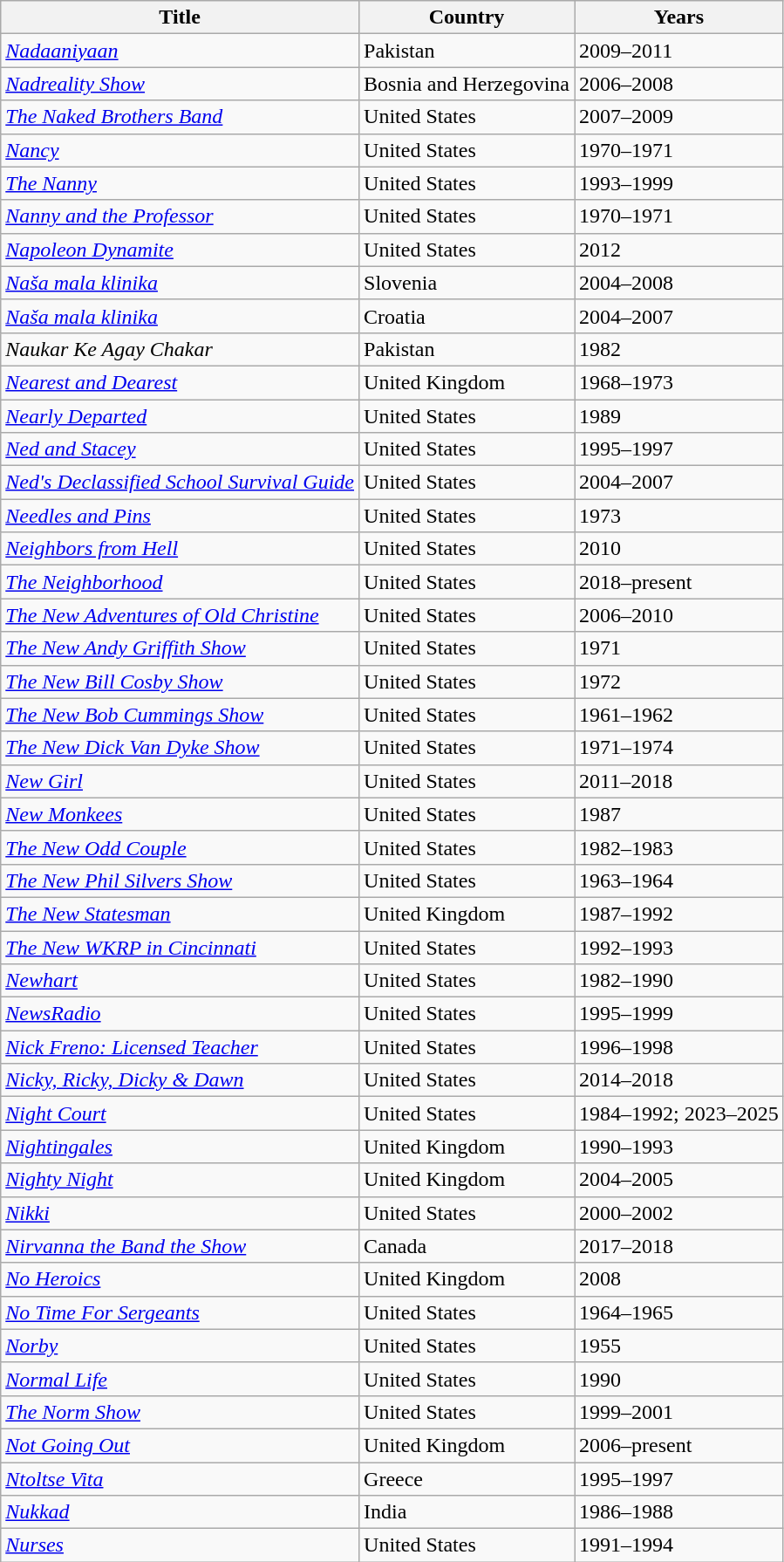<table class="wikitable sortable">
<tr>
<th>Title</th>
<th>Country</th>
<th>Years</th>
</tr>
<tr>
<td><em><a href='#'>Nadaaniyaan</a></em></td>
<td>Pakistan</td>
<td>2009–2011</td>
</tr>
<tr>
<td><em><a href='#'>Nadreality Show</a></em></td>
<td>Bosnia and Herzegovina</td>
<td>2006–2008</td>
</tr>
<tr>
<td><em><a href='#'>The Naked Brothers Band</a></em></td>
<td>United States</td>
<td>2007–2009</td>
</tr>
<tr>
<td><em><a href='#'>Nancy</a></em></td>
<td>United States</td>
<td>1970–1971</td>
</tr>
<tr>
<td><em><a href='#'>The Nanny</a></em></td>
<td>United States</td>
<td>1993–1999</td>
</tr>
<tr>
<td><em><a href='#'>Nanny and the Professor</a></em></td>
<td>United States</td>
<td>1970–1971</td>
</tr>
<tr>
<td><em><a href='#'>Napoleon Dynamite</a></em></td>
<td>United States</td>
<td>2012</td>
</tr>
<tr>
<td><em><a href='#'>Naša mala klinika</a></em></td>
<td>Slovenia</td>
<td>2004–2008</td>
</tr>
<tr>
<td><em><a href='#'>Naša mala klinika</a></em></td>
<td>Croatia</td>
<td>2004–2007</td>
</tr>
<tr>
<td><em>Naukar Ke Agay Chakar</em></td>
<td>Pakistan</td>
<td>1982</td>
</tr>
<tr>
<td><em><a href='#'>Nearest and Dearest</a></em></td>
<td>United Kingdom</td>
<td>1968–1973</td>
</tr>
<tr>
<td><em><a href='#'>Nearly Departed</a></em></td>
<td>United States</td>
<td>1989</td>
</tr>
<tr>
<td><em><a href='#'>Ned and Stacey</a></em></td>
<td>United States</td>
<td>1995–1997</td>
</tr>
<tr>
<td><em><a href='#'>Ned's Declassified School Survival Guide</a></em></td>
<td>United States</td>
<td>2004–2007</td>
</tr>
<tr>
<td><em><a href='#'>Needles and Pins</a></em></td>
<td>United States</td>
<td>1973</td>
</tr>
<tr>
<td><em><a href='#'>Neighbors from Hell</a></em></td>
<td>United States</td>
<td>2010</td>
</tr>
<tr>
<td><em><a href='#'>The Neighborhood</a></em></td>
<td>United States</td>
<td>2018–present</td>
</tr>
<tr>
<td><em><a href='#'>The New Adventures of Old Christine</a></em></td>
<td>United States</td>
<td>2006–2010</td>
</tr>
<tr>
<td><em><a href='#'>The New Andy Griffith Show</a></em></td>
<td>United States</td>
<td>1971</td>
</tr>
<tr>
<td><em><a href='#'>The New Bill Cosby Show</a></em></td>
<td>United States</td>
<td>1972</td>
</tr>
<tr>
<td><em><a href='#'>The New Bob Cummings Show</a></em></td>
<td>United States</td>
<td>1961–1962</td>
</tr>
<tr>
<td><em><a href='#'>The New Dick Van Dyke Show</a></em></td>
<td>United States</td>
<td>1971–1974</td>
</tr>
<tr>
<td><em><a href='#'>New Girl</a></em></td>
<td>United States</td>
<td>2011–2018</td>
</tr>
<tr>
<td><em><a href='#'>New Monkees</a></em></td>
<td>United States</td>
<td>1987</td>
</tr>
<tr>
<td><em><a href='#'>The New Odd Couple</a></em></td>
<td>United States</td>
<td>1982–1983</td>
</tr>
<tr>
<td><em><a href='#'>The New Phil Silvers Show</a></em></td>
<td>United States</td>
<td>1963–1964</td>
</tr>
<tr>
<td><em><a href='#'>The New Statesman</a></em></td>
<td>United Kingdom</td>
<td>1987–1992</td>
</tr>
<tr>
<td><em><a href='#'>The New WKRP in Cincinnati</a></em></td>
<td>United States</td>
<td>1992–1993</td>
</tr>
<tr>
<td><em><a href='#'>Newhart</a></em></td>
<td>United States</td>
<td>1982–1990</td>
</tr>
<tr>
<td><em><a href='#'>NewsRadio</a></em></td>
<td>United States</td>
<td>1995–1999</td>
</tr>
<tr>
<td><em><a href='#'>Nick Freno: Licensed Teacher</a></em></td>
<td>United States</td>
<td>1996–1998</td>
</tr>
<tr>
<td><em><a href='#'>Nicky, Ricky, Dicky & Dawn</a></em></td>
<td>United States</td>
<td>2014–2018</td>
</tr>
<tr>
<td><em><a href='#'>Night Court</a></em></td>
<td>United States</td>
<td>1984–1992; 2023–2025</td>
</tr>
<tr>
<td><em><a href='#'>Nightingales</a></em></td>
<td>United Kingdom</td>
<td>1990–1993</td>
</tr>
<tr>
<td><em><a href='#'>Nighty Night</a></em></td>
<td>United Kingdom</td>
<td>2004–2005</td>
</tr>
<tr>
<td><em><a href='#'>Nikki</a></em></td>
<td>United States</td>
<td>2000–2002</td>
</tr>
<tr>
<td><em><a href='#'>Nirvanna the Band the Show</a></em></td>
<td>Canada</td>
<td>2017–2018</td>
</tr>
<tr>
<td><em><a href='#'>No Heroics</a></em></td>
<td>United Kingdom</td>
<td>2008</td>
</tr>
<tr>
<td><em><a href='#'>No Time For Sergeants</a></em></td>
<td>United States</td>
<td>1964–1965</td>
</tr>
<tr>
<td><em><a href='#'>Norby</a></em></td>
<td>United States</td>
<td>1955</td>
</tr>
<tr>
<td><em><a href='#'>Normal Life</a></em></td>
<td>United States</td>
<td>1990</td>
</tr>
<tr>
<td><em><a href='#'>The Norm Show</a></em></td>
<td>United States</td>
<td>1999–2001</td>
</tr>
<tr>
<td><em><a href='#'>Not Going Out</a></em></td>
<td>United Kingdom</td>
<td>2006–present</td>
</tr>
<tr>
<td><em><a href='#'>Ntoltse Vita</a></em></td>
<td>Greece</td>
<td>1995–1997</td>
</tr>
<tr>
<td><em><a href='#'>Nukkad</a></em></td>
<td>India</td>
<td>1986–1988</td>
</tr>
<tr>
<td><em><a href='#'>Nurses</a></em></td>
<td>United States</td>
<td>1991–1994</td>
</tr>
</table>
